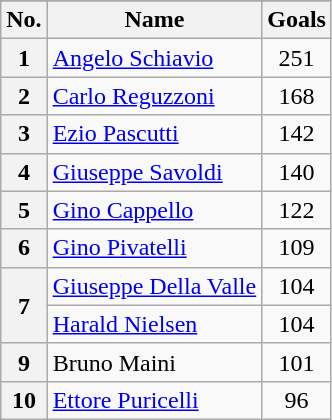<table class="wikitable" style="text-align:center;">
<tr>
</tr>
<tr>
<th>No.</th>
<th>Name</th>
<th>Goals</th>
</tr>
<tr>
<th>1</th>
<td align="left"><a href='#'>Angelo Schiavio</a></td>
<td>251</td>
</tr>
<tr>
<th>2</th>
<td align="left"><a href='#'>Carlo Reguzzoni</a></td>
<td>168</td>
</tr>
<tr>
<th>3</th>
<td align="left"><a href='#'>Ezio Pascutti</a></td>
<td>142</td>
</tr>
<tr>
<th>4</th>
<td align="left"><a href='#'>Giuseppe Savoldi</a></td>
<td>140</td>
</tr>
<tr>
<th>5</th>
<td align="left"><a href='#'>Gino Cappello</a></td>
<td>122</td>
</tr>
<tr>
<th>6</th>
<td align="left"><a href='#'>Gino Pivatelli</a></td>
<td>109</td>
</tr>
<tr>
<th rowspan=2>7</th>
<td align="left"><a href='#'>Giuseppe Della Valle</a></td>
<td>104</td>
</tr>
<tr>
<td align="left"><a href='#'>Harald Nielsen</a></td>
<td>104</td>
</tr>
<tr>
<th>9</th>
<td align="left">Bruno Maini</td>
<td>101</td>
</tr>
<tr>
<th>10</th>
<td align="left"><a href='#'>Ettore Puricelli</a></td>
<td>96</td>
</tr>
</table>
